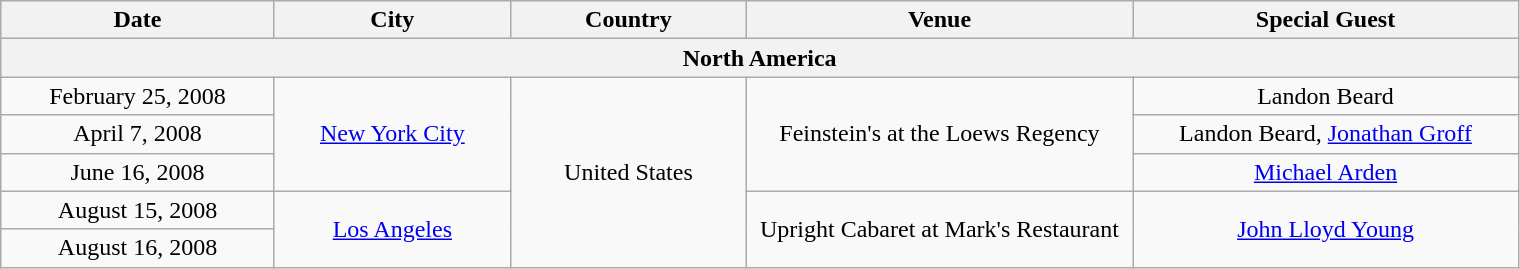<table class="wikitable" style="text-align:center;">
<tr>
<th style="width:175px;">Date</th>
<th style="width:150px;">City</th>
<th style="width:150px;">Country</th>
<th style="width:250px;">Venue</th>
<th style="width:250px;">Special Guest</th>
</tr>
<tr>
<th colspan="5">North America</th>
</tr>
<tr>
<td>February 25, 2008</td>
<td rowspan="3"><a href='#'>New York City</a></td>
<td rowspan="5">United States</td>
<td rowspan="3">Feinstein's at the Loews Regency</td>
<td>Landon Beard</td>
</tr>
<tr>
<td>April 7, 2008</td>
<td>Landon Beard, <a href='#'>Jonathan Groff</a></td>
</tr>
<tr>
<td>June 16, 2008</td>
<td><a href='#'>Michael Arden</a></td>
</tr>
<tr>
<td>August 15, 2008</td>
<td rowspan="2"><a href='#'>Los Angeles</a></td>
<td rowspan="2">Upright Cabaret at Mark's Restaurant</td>
<td rowspan="2"><a href='#'>John Lloyd Young</a></td>
</tr>
<tr>
<td>August 16, 2008</td>
</tr>
</table>
